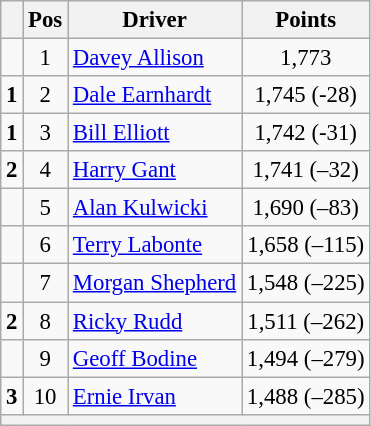<table class="wikitable" style="font-size: 95%;">
<tr>
<th></th>
<th>Pos</th>
<th>Driver</th>
<th>Points</th>
</tr>
<tr>
<td align="left"></td>
<td style="text-align:center;">1</td>
<td><a href='#'>Davey Allison</a></td>
<td style="text-align:center;">1,773</td>
</tr>
<tr>
<td align="left"> <strong>1</strong></td>
<td style="text-align:center;">2</td>
<td><a href='#'>Dale Earnhardt</a></td>
<td style="text-align:center;">1,745 (-28)</td>
</tr>
<tr>
<td align="left"> <strong>1</strong></td>
<td style="text-align:center;">3</td>
<td><a href='#'>Bill Elliott</a></td>
<td style="text-align:center;">1,742 (-31)</td>
</tr>
<tr>
<td align="left"> <strong>2</strong></td>
<td style="text-align:center;">4</td>
<td><a href='#'>Harry Gant</a></td>
<td style="text-align:center;">1,741 (–32)</td>
</tr>
<tr>
<td align="left"></td>
<td style="text-align:center;">5</td>
<td><a href='#'>Alan Kulwicki</a></td>
<td style="text-align:center;">1,690 (–83)</td>
</tr>
<tr>
<td align="left"></td>
<td style="text-align:center;">6</td>
<td><a href='#'>Terry Labonte</a></td>
<td style="text-align:center;">1,658 (–115)</td>
</tr>
<tr>
<td align="left"></td>
<td style="text-align:center;">7</td>
<td><a href='#'>Morgan Shepherd</a></td>
<td style="text-align:center;">1,548 (–225)</td>
</tr>
<tr>
<td align="left"> <strong>2</strong></td>
<td style="text-align:center;">8</td>
<td><a href='#'>Ricky Rudd</a></td>
<td style="text-align:center;">1,511 (–262)</td>
</tr>
<tr>
<td align="left"></td>
<td style="text-align:center;">9</td>
<td><a href='#'>Geoff Bodine</a></td>
<td style="text-align:center;">1,494 (–279)</td>
</tr>
<tr>
<td align="left"> <strong>3</strong></td>
<td style="text-align:center;">10</td>
<td><a href='#'>Ernie Irvan</a></td>
<td style="text-align:center;">1,488 (–285)</td>
</tr>
<tr class="sortbottom">
<th colspan="9"></th>
</tr>
</table>
